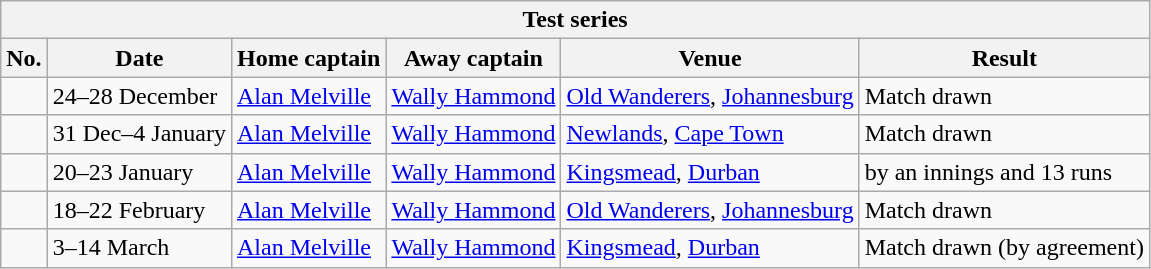<table class="wikitable">
<tr>
<th colspan="9">Test series</th>
</tr>
<tr>
<th>No.</th>
<th>Date</th>
<th>Home captain</th>
<th>Away captain</th>
<th>Venue</th>
<th>Result</th>
</tr>
<tr>
<td></td>
<td>24–28 December</td>
<td><a href='#'>Alan Melville</a></td>
<td><a href='#'>Wally Hammond</a></td>
<td><a href='#'>Old Wanderers</a>, <a href='#'>Johannesburg</a></td>
<td>Match drawn</td>
</tr>
<tr>
<td></td>
<td>31 Dec–4 January</td>
<td><a href='#'>Alan Melville</a></td>
<td><a href='#'>Wally Hammond</a></td>
<td><a href='#'>Newlands</a>, <a href='#'>Cape Town</a></td>
<td>Match drawn</td>
</tr>
<tr>
<td></td>
<td>20–23 January</td>
<td><a href='#'>Alan Melville</a></td>
<td><a href='#'>Wally Hammond</a></td>
<td><a href='#'>Kingsmead</a>, <a href='#'>Durban</a></td>
<td> by an innings and 13 runs</td>
</tr>
<tr>
<td></td>
<td>18–22 February</td>
<td><a href='#'>Alan Melville</a></td>
<td><a href='#'>Wally Hammond</a></td>
<td><a href='#'>Old Wanderers</a>, <a href='#'>Johannesburg</a></td>
<td>Match drawn</td>
</tr>
<tr>
<td></td>
<td>3–14 March</td>
<td><a href='#'>Alan Melville</a></td>
<td><a href='#'>Wally Hammond</a></td>
<td><a href='#'>Kingsmead</a>, <a href='#'>Durban</a></td>
<td>Match drawn (by agreement)</td>
</tr>
</table>
